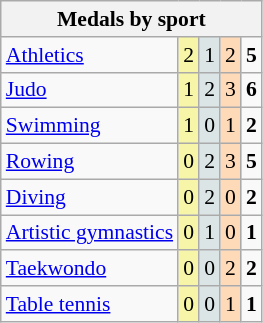<table class="wikitable" style="font-size:90%; text-align:center;">
<tr>
<th colspan="5">Medals by sport</th>
</tr>
<tr>
<td align="left"><a href='#'>Athletics</a></td>
<td style="background:#F7F6A8;">2</td>
<td style="background:#DCE5E5;">1</td>
<td style="background:#FFDAB9;">2</td>
<td><strong>5</strong></td>
</tr>
<tr>
<td align="left"><a href='#'>Judo</a></td>
<td style="background:#F7F6A8;">1</td>
<td style="background:#DCE5E5;">2</td>
<td style="background:#FFDAB9;">3</td>
<td><strong>6</strong></td>
</tr>
<tr>
<td align="left"><a href='#'>Swimming</a></td>
<td style="background:#F7F6A8;">1</td>
<td style="background:#DCE5E5;">0</td>
<td style="background:#FFDAB9;">1</td>
<td><strong>2</strong></td>
</tr>
<tr>
<td align="left"><a href='#'>Rowing</a></td>
<td style="background:#F7F6A8;">0</td>
<td style="background:#DCE5E5;">2</td>
<td style="background:#FFDAB9;">3</td>
<td><strong>5</strong></td>
</tr>
<tr>
<td align="left"><a href='#'>Diving</a></td>
<td style="background:#F7F6A8;">0</td>
<td style="background:#DCE5E5;">2</td>
<td style="background:#FFDAB9;">0</td>
<td><strong>2</strong></td>
</tr>
<tr>
<td align="left"><a href='#'>Artistic gymnastics</a></td>
<td style="background:#F7F6A8;">0</td>
<td style="background:#DCE5E5;">1</td>
<td style="background:#FFDAB9;">0</td>
<td><strong>1</strong></td>
</tr>
<tr>
<td align="left"><a href='#'>Taekwondo</a></td>
<td style="background:#F7F6A8;">0</td>
<td style="background:#DCE5E5;">0</td>
<td style="background:#FFDAB9;">2</td>
<td><strong>2</strong></td>
</tr>
<tr>
<td align="left"><a href='#'>Table tennis</a></td>
<td style="background:#F7F6A8;">0</td>
<td style="background:#DCE5E5;">0</td>
<td style="background:#FFDAB9;">1</td>
<td><strong>1</strong></td>
</tr>
</table>
